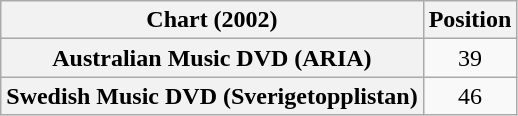<table class="wikitable sortable plainrowheaders" style="text-align:center">
<tr>
<th scope="col">Chart (2002)</th>
<th scope="col">Position</th>
</tr>
<tr>
<th scope="row">Australian Music DVD (ARIA)</th>
<td>39</td>
</tr>
<tr>
<th scope="row">Swedish Music DVD (Sverigetopplistan)</th>
<td>46</td>
</tr>
</table>
